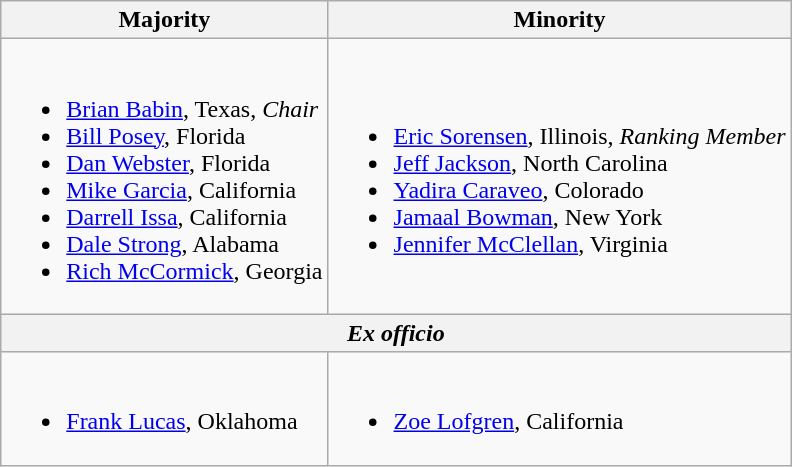<table class=wikitable>
<tr>
<th>Majority</th>
<th>Minority</th>
</tr>
<tr>
<td><br><ul><li><a href='#'>Brian Babin</a>, Texas, <em>Chair</em></li><li><a href='#'>Bill Posey</a>, Florida</li><li><a href='#'>Dan Webster</a>, Florida</li><li><a href='#'>Mike Garcia</a>, California</li><li><a href='#'>Darrell Issa</a>, California</li><li><a href='#'>Dale Strong</a>, Alabama</li><li><a href='#'>Rich McCormick</a>, Georgia</li></ul></td>
<td><br><ul><li><a href='#'>Eric Sorensen</a>, Illinois, <em>Ranking Member</em></li><li><a href='#'>Jeff Jackson</a>, North Carolina</li><li><a href='#'>Yadira Caraveo</a>, Colorado</li><li><a href='#'>Jamaal Bowman</a>, New York</li><li><a href='#'>Jennifer McClellan</a>, Virginia</li></ul></td>
</tr>
<tr>
<th colspan=2><em>Ex officio</em></th>
</tr>
<tr>
<td><br><ul><li><a href='#'>Frank Lucas</a>, Oklahoma</li></ul></td>
<td><br><ul><li><a href='#'>Zoe Lofgren</a>, California</li></ul></td>
</tr>
</table>
